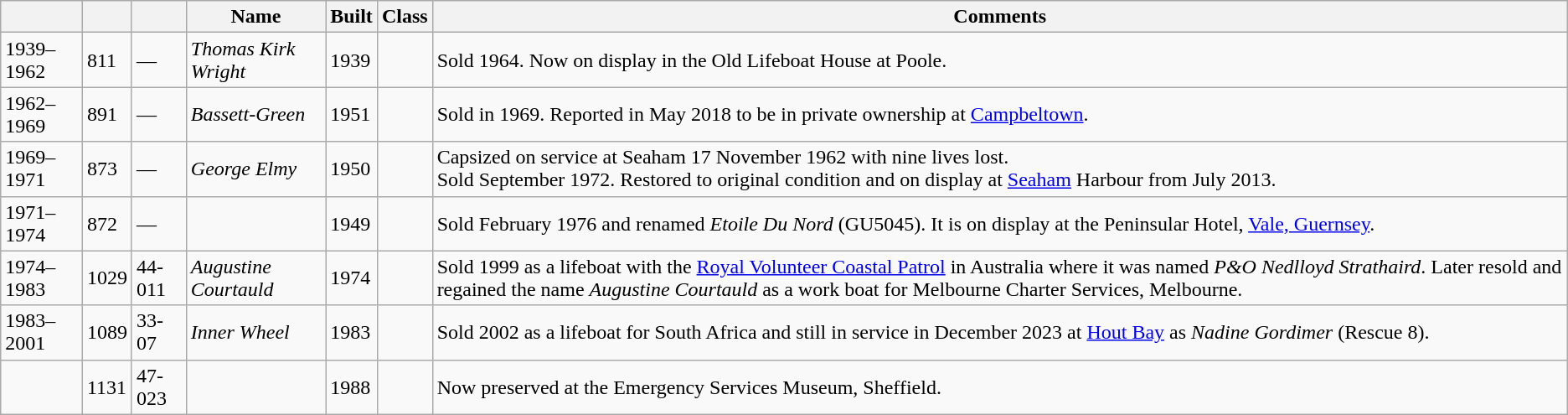<table class="wikitable sortable">
<tr>
<th></th>
<th></th>
<th></th>
<th>Name</th>
<th>Built</th>
<th>Class</th>
<th class=unsortable>Comments</th>
</tr>
<tr>
<td>1939–1962</td>
<td>811</td>
<td>—</td>
<td><em>Thomas Kirk Wright</em></td>
<td>1939</td>
<td></td>
<td>Sold 1964. Now on display in the Old Lifeboat House at Poole.</td>
</tr>
<tr>
<td>1962–1969</td>
<td>891</td>
<td>—</td>
<td><em>Bassett-Green</em></td>
<td>1951</td>
<td></td>
<td>Sold in 1969. Reported in May 2018 to be in private ownership at <a href='#'>Campbeltown</a>.</td>
</tr>
<tr>
<td>1969–1971</td>
<td>873</td>
<td>—</td>
<td><em>George Elmy</em></td>
<td>1950</td>
<td></td>
<td>Capsized on service at Seaham 17 November 1962 with nine lives lost.<br>Sold September 1972. Restored to original condition and on display at <a href='#'>Seaham</a> Harbour from July 2013.</td>
</tr>
<tr>
<td>1971–1974</td>
<td>872</td>
<td>—</td>
<td><em></em></td>
<td>1949</td>
<td></td>
<td>Sold February 1976 and renamed <em>Etoile Du Nord</em> (GU5045). It is on display at the Peninsular Hotel, <a href='#'>Vale, Guernsey</a>.</td>
</tr>
<tr>
<td>1974–1983</td>
<td>1029</td>
<td>44-011</td>
<td><em>Augustine Courtauld</em></td>
<td>1974</td>
<td></td>
<td>Sold 1999 as a lifeboat with the <a href='#'>Royal Volunteer Coastal Patrol</a> in Australia where it was named <em>P&O Nedlloyd Strathaird</em>. Later resold and regained the name <em>Augustine Courtauld</em> as a work boat for Melbourne Charter Services, Melbourne.</td>
</tr>
<tr>
<td>1983–2001</td>
<td>1089</td>
<td>33-07</td>
<td><em>Inner Wheel</em></td>
<td>1983</td>
<td></td>
<td>Sold 2002 as a lifeboat for South Africa and still in service in December 2023 at <a href='#'>Hout Bay</a> as <em>Nadine Gordimer</em> (Rescue 8).</td>
</tr>
<tr>
<td></td>
<td>1131</td>
<td>47-023</td>
<td><em></em></td>
<td>1988</td>
<td></td>
<td>Now preserved at the Emergency Services Museum, Sheffield.</td>
</tr>
</table>
